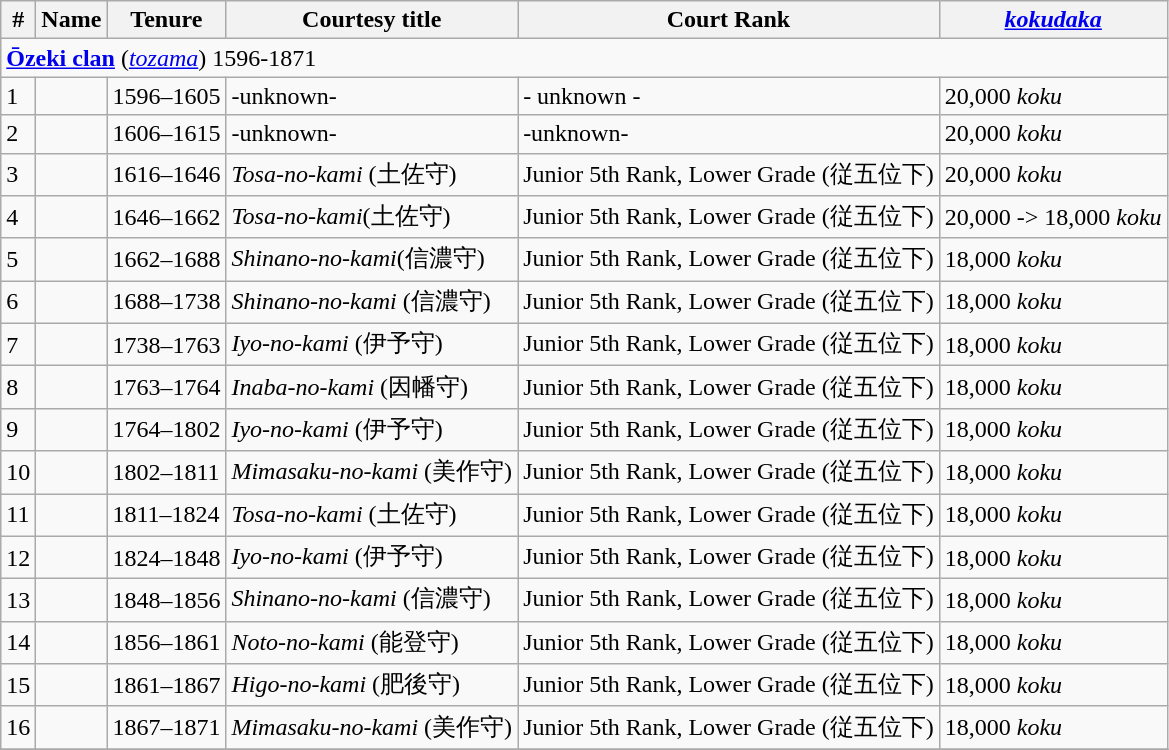<table class=wikitable>
<tr>
<th>#</th>
<th>Name</th>
<th>Tenure</th>
<th>Courtesy title</th>
<th>Court Rank</th>
<th><em><a href='#'>kokudaka</a></em></th>
</tr>
<tr>
<td colspan=6> <strong><a href='#'>Ōzeki clan</a></strong> (<em><a href='#'>tozama</a></em>) 1596-1871</td>
</tr>
<tr>
<td>1</td>
<td></td>
<td>1596–1605</td>
<td>-unknown-</td>
<td>- unknown -</td>
<td>20,000 <em>koku</em></td>
</tr>
<tr>
<td>2</td>
<td></td>
<td>1606–1615</td>
<td>-unknown-</td>
<td>-unknown-</td>
<td>20,000 <em>koku</em></td>
</tr>
<tr>
<td>3</td>
<td></td>
<td>1616–1646</td>
<td><em>Tosa-no-kami</em> (土佐守)</td>
<td>Junior 5th Rank, Lower Grade (従五位下)</td>
<td>20,000 <em>koku</em></td>
</tr>
<tr>
<td>4</td>
<td></td>
<td>1646–1662</td>
<td><em>Tosa-no-kami</em>(土佐守)</td>
<td>Junior 5th Rank, Lower Grade (従五位下)</td>
<td>20,000 -> 18,000 <em>koku</em></td>
</tr>
<tr>
<td>5</td>
<td></td>
<td>1662–1688</td>
<td><em>Shinano-no-kami</em>(信濃守)</td>
<td>Junior 5th Rank, Lower Grade (従五位下)</td>
<td>18,000 <em>koku</em></td>
</tr>
<tr>
<td>6</td>
<td></td>
<td>1688–1738</td>
<td><em>Shinano-no-kami</em> (信濃守)</td>
<td>Junior 5th Rank, Lower Grade (従五位下)</td>
<td>18,000 <em>koku</em></td>
</tr>
<tr>
<td>7</td>
<td></td>
<td>1738–1763</td>
<td><em>Iyo-no-kami</em> (伊予守)</td>
<td>Junior 5th Rank, Lower Grade (従五位下)</td>
<td>18,000 <em>koku</em></td>
</tr>
<tr>
<td>8</td>
<td></td>
<td>1763–1764</td>
<td><em>Inaba-no-kami</em> (因幡守)</td>
<td>Junior 5th Rank, Lower Grade (従五位下)</td>
<td>18,000 <em>koku</em></td>
</tr>
<tr>
<td>9</td>
<td></td>
<td>1764–1802</td>
<td><em>Iyo-no-kami</em> (伊予守)</td>
<td>Junior 5th Rank, Lower Grade (従五位下)</td>
<td>18,000  <em>koku</em></td>
</tr>
<tr>
<td>10</td>
<td></td>
<td>1802–1811</td>
<td><em>Mimasaku-no-kami</em> (美作守)</td>
<td>Junior 5th Rank, Lower Grade (従五位下)</td>
<td>18,000 <em>koku</em></td>
</tr>
<tr>
<td>11</td>
<td></td>
<td>1811–1824</td>
<td><em>Tosa-no-kami</em> (土佐守)</td>
<td>Junior 5th Rank, Lower Grade (従五位下)</td>
<td>18,000 <em>koku</em></td>
</tr>
<tr>
<td>12</td>
<td></td>
<td>1824–1848</td>
<td><em>Iyo-no-kami</em> (伊予守)</td>
<td>Junior 5th Rank, Lower Grade (従五位下)</td>
<td>18,000 <em>koku</em></td>
</tr>
<tr>
<td>13</td>
<td></td>
<td>1848–1856</td>
<td><em>Shinano-no-kami</em> (信濃守)</td>
<td>Junior 5th Rank, Lower Grade (従五位下)</td>
<td>18,000 <em>koku</em></td>
</tr>
<tr>
<td>14</td>
<td></td>
<td>1856–1861</td>
<td><em>Noto-no-kami</em> (能登守)</td>
<td>Junior 5th Rank, Lower Grade (従五位下)</td>
<td>18,000 <em>koku</em></td>
</tr>
<tr>
<td>15</td>
<td></td>
<td>1861–1867</td>
<td><em>Higo-no-kami</em> (肥後守)</td>
<td>Junior 5th Rank, Lower Grade (従五位下)</td>
<td>18,000 <em>koku</em></td>
</tr>
<tr>
<td>16</td>
<td></td>
<td>1867–1871</td>
<td><em>Mimasaku-no-kami</em> (美作守)</td>
<td>Junior 5th Rank, Lower Grade (従五位下)</td>
<td>18,000 <em>koku</em></td>
</tr>
<tr>
</tr>
</table>
